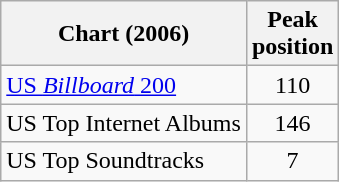<table class="wikitable">
<tr>
<th align="left">Chart (2006)</th>
<th align="left">Peak<br>position</th>
</tr>
<tr>
<td align="left"><a href='#'>US <em>Billboard</em> 200</a></td>
<td align="center">110</td>
</tr>
<tr>
<td align="left">US Top Internet Albums</td>
<td align="center">146</td>
</tr>
<tr>
<td align="left">US Top Soundtracks</td>
<td align="center">7</td>
</tr>
</table>
